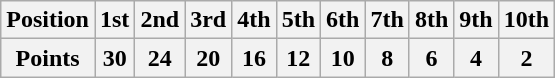<table class="wikitable">
<tr>
<th>Position</th>
<th>1st</th>
<th>2nd</th>
<th>3rd</th>
<th>4th</th>
<th>5th</th>
<th>6th</th>
<th>7th</th>
<th>8th</th>
<th>9th</th>
<th>10th</th>
</tr>
<tr>
<th>Points</th>
<th>30</th>
<th>24</th>
<th>20</th>
<th>16</th>
<th>12</th>
<th>10</th>
<th>8</th>
<th>6</th>
<th>4</th>
<th>2</th>
</tr>
</table>
